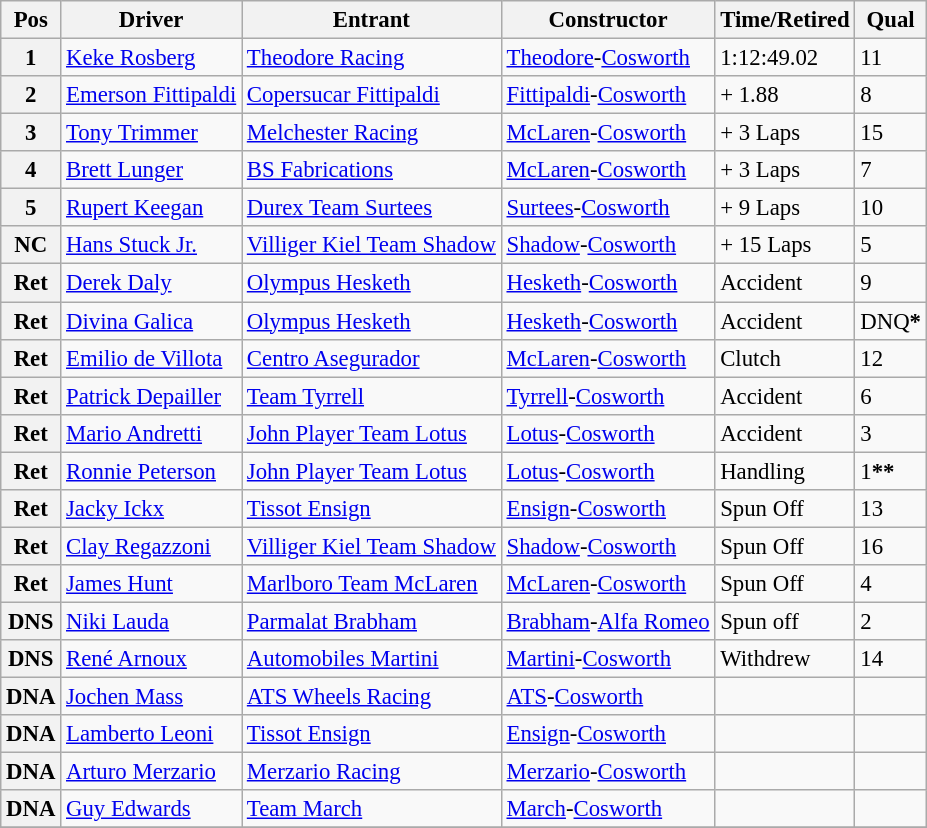<table class="wikitable" style="font-size: 95%;">
<tr>
<th>Pos</th>
<th>Driver</th>
<th>Entrant</th>
<th>Constructor</th>
<th>Time/Retired</th>
<th>Qual</th>
</tr>
<tr>
<th>1</th>
<td> <a href='#'>Keke Rosberg</a></td>
<td><a href='#'>Theodore Racing</a></td>
<td><a href='#'>Theodore</a>-<a href='#'>Cosworth</a></td>
<td>1:12:49.02</td>
<td>11</td>
</tr>
<tr>
<th>2</th>
<td> <a href='#'>Emerson Fittipaldi</a></td>
<td><a href='#'>Copersucar Fittipaldi</a></td>
<td><a href='#'>Fittipaldi</a>-<a href='#'>Cosworth</a></td>
<td>+ 1.88</td>
<td>8</td>
</tr>
<tr>
<th>3</th>
<td> <a href='#'>Tony Trimmer</a></td>
<td><a href='#'>Melchester Racing</a></td>
<td><a href='#'>McLaren</a>-<a href='#'>Cosworth</a></td>
<td>+ 3 Laps</td>
<td>15</td>
</tr>
<tr>
<th>4</th>
<td> <a href='#'>Brett Lunger</a></td>
<td><a href='#'>BS Fabrications</a></td>
<td><a href='#'>McLaren</a>-<a href='#'>Cosworth</a></td>
<td>+ 3 Laps</td>
<td>7</td>
</tr>
<tr>
<th>5</th>
<td> <a href='#'>Rupert Keegan</a></td>
<td><a href='#'>Durex Team Surtees</a></td>
<td><a href='#'>Surtees</a>-<a href='#'>Cosworth</a></td>
<td>+ 9 Laps</td>
<td>10</td>
</tr>
<tr>
<th>NC</th>
<td> <a href='#'>Hans Stuck Jr.</a></td>
<td><a href='#'>Villiger Kiel Team Shadow</a></td>
<td><a href='#'>Shadow</a>-<a href='#'>Cosworth</a></td>
<td>+ 15 Laps</td>
<td>5</td>
</tr>
<tr>
<th>Ret</th>
<td> <a href='#'>Derek Daly</a></td>
<td><a href='#'>Olympus Hesketh</a></td>
<td><a href='#'>Hesketh</a>-<a href='#'>Cosworth</a></td>
<td>Accident</td>
<td>9</td>
</tr>
<tr>
<th>Ret</th>
<td> <a href='#'>Divina Galica</a></td>
<td><a href='#'>Olympus Hesketh</a></td>
<td><a href='#'>Hesketh</a>-<a href='#'>Cosworth</a></td>
<td>Accident</td>
<td>DNQ<strong>*</strong></td>
</tr>
<tr>
<th>Ret</th>
<td> <a href='#'>Emilio de Villota</a></td>
<td><a href='#'>Centro Asegurador</a></td>
<td><a href='#'>McLaren</a>-<a href='#'>Cosworth</a></td>
<td>Clutch</td>
<td>12</td>
</tr>
<tr>
<th>Ret</th>
<td> <a href='#'>Patrick Depailler</a></td>
<td><a href='#'>Team Tyrrell</a></td>
<td><a href='#'>Tyrrell</a>-<a href='#'>Cosworth</a></td>
<td>Accident</td>
<td>6</td>
</tr>
<tr>
<th>Ret</th>
<td> <a href='#'>Mario Andretti</a></td>
<td><a href='#'>John Player Team Lotus</a></td>
<td><a href='#'>Lotus</a>-<a href='#'>Cosworth</a></td>
<td>Accident</td>
<td>3</td>
</tr>
<tr>
<th>Ret</th>
<td> <a href='#'>Ronnie Peterson</a></td>
<td><a href='#'>John Player Team Lotus</a></td>
<td><a href='#'>Lotus</a>-<a href='#'>Cosworth</a></td>
<td>Handling</td>
<td>1<strong>**</strong></td>
</tr>
<tr>
<th>Ret</th>
<td> <a href='#'>Jacky Ickx</a></td>
<td><a href='#'>Tissot Ensign</a></td>
<td><a href='#'>Ensign</a>-<a href='#'>Cosworth</a></td>
<td>Spun Off</td>
<td>13</td>
</tr>
<tr>
<th>Ret</th>
<td> <a href='#'>Clay Regazzoni</a></td>
<td><a href='#'>Villiger Kiel Team Shadow</a></td>
<td><a href='#'>Shadow</a>-<a href='#'>Cosworth</a></td>
<td>Spun Off</td>
<td>16</td>
</tr>
<tr>
<th>Ret</th>
<td> <a href='#'>James Hunt</a></td>
<td><a href='#'>Marlboro Team McLaren</a></td>
<td><a href='#'>McLaren</a>-<a href='#'>Cosworth</a></td>
<td>Spun Off</td>
<td>4</td>
</tr>
<tr>
<th>DNS</th>
<td> <a href='#'>Niki Lauda</a></td>
<td><a href='#'>Parmalat Brabham</a></td>
<td><a href='#'>Brabham</a>-<a href='#'>Alfa Romeo</a></td>
<td>Spun off</td>
<td>2</td>
</tr>
<tr>
<th>DNS</th>
<td> <a href='#'>René Arnoux</a></td>
<td><a href='#'>Automobiles Martini</a></td>
<td><a href='#'>Martini</a>-<a href='#'>Cosworth</a></td>
<td>Withdrew</td>
<td>14</td>
</tr>
<tr>
<th>DNA</th>
<td> <a href='#'>Jochen Mass</a></td>
<td><a href='#'>ATS Wheels Racing</a></td>
<td><a href='#'>ATS</a>-<a href='#'>Cosworth</a></td>
<td></td>
<td></td>
</tr>
<tr>
<th>DNA</th>
<td> <a href='#'>Lamberto Leoni</a></td>
<td><a href='#'>Tissot Ensign</a></td>
<td><a href='#'>Ensign</a>-<a href='#'>Cosworth</a></td>
<td></td>
<td></td>
</tr>
<tr>
<th>DNA</th>
<td> <a href='#'>Arturo Merzario</a></td>
<td><a href='#'>Merzario Racing</a></td>
<td><a href='#'>Merzario</a>-<a href='#'>Cosworth</a></td>
<td></td>
<td></td>
</tr>
<tr>
<th>DNA</th>
<td> <a href='#'>Guy Edwards</a></td>
<td><a href='#'>Team March</a></td>
<td><a href='#'>March</a>-<a href='#'>Cosworth</a></td>
<td></td>
<td></td>
</tr>
<tr>
</tr>
</table>
